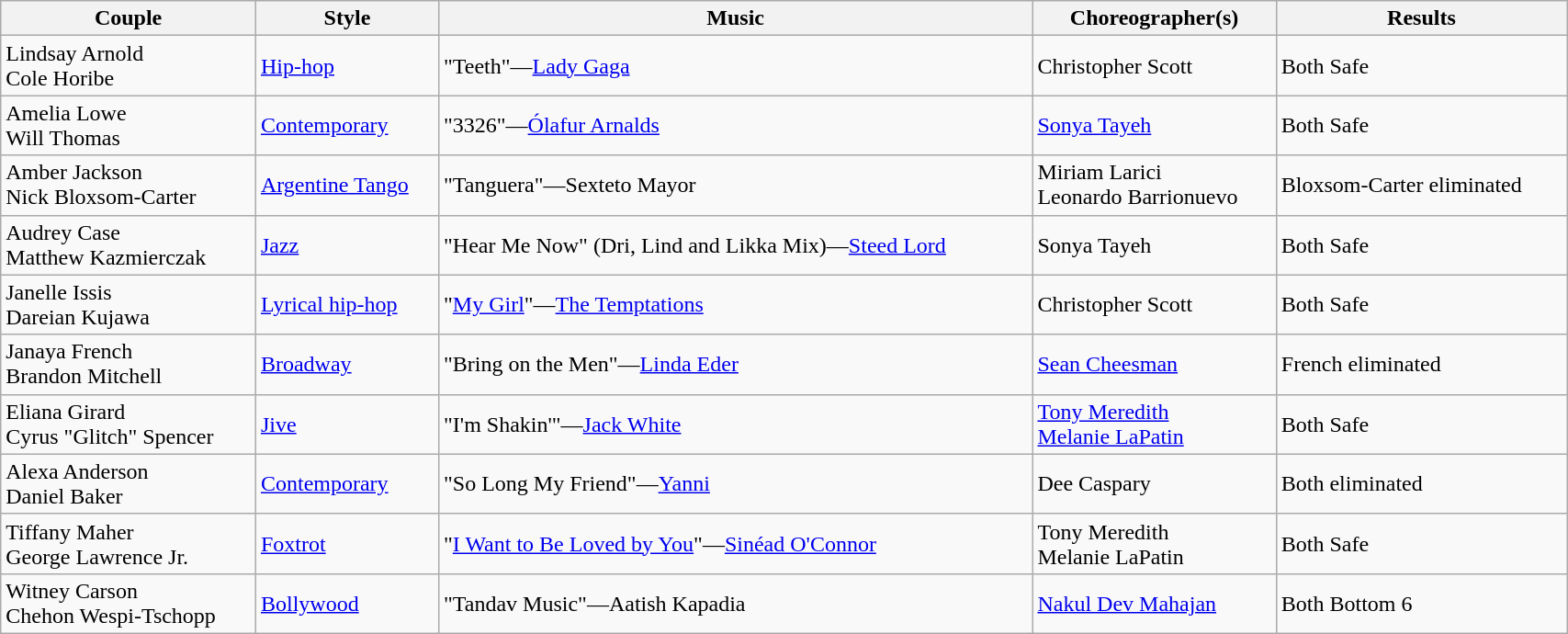<table class="wikitable" style="width:90%;">
<tr>
<th>Couple</th>
<th>Style</th>
<th>Music</th>
<th>Choreographer(s)</th>
<th>Results</th>
</tr>
<tr>
<td>Lindsay Arnold<br>Cole Horibe</td>
<td><a href='#'>Hip-hop</a></td>
<td>"Teeth"—<a href='#'>Lady Gaga</a></td>
<td>Christopher Scott</td>
<td>Both Safe</td>
</tr>
<tr>
<td>Amelia Lowe<br>Will Thomas</td>
<td><a href='#'>Contemporary</a></td>
<td>"3326"—<a href='#'>Ólafur Arnalds</a></td>
<td><a href='#'>Sonya Tayeh</a></td>
<td>Both Safe</td>
</tr>
<tr>
<td>Amber Jackson<br>Nick Bloxsom-Carter</td>
<td><a href='#'>Argentine Tango</a></td>
<td>"Tanguera"—Sexteto Mayor</td>
<td>Miriam Larici<br>Leonardo Barrionuevo</td>
<td>Bloxsom-Carter eliminated</td>
</tr>
<tr>
<td>Audrey Case<br>Matthew Kazmierczak</td>
<td><a href='#'>Jazz</a></td>
<td>"Hear Me Now" (Dri, Lind and Likka Mix)—<a href='#'>Steed Lord</a></td>
<td>Sonya Tayeh</td>
<td>Both Safe</td>
</tr>
<tr>
<td>Janelle Issis<br>Dareian Kujawa</td>
<td><a href='#'>Lyrical hip-hop</a></td>
<td>"<a href='#'>My Girl</a>"—<a href='#'>The Temptations</a></td>
<td>Christopher Scott</td>
<td>Both Safe</td>
</tr>
<tr>
<td>Janaya French <br> Brandon Mitchell</td>
<td><a href='#'>Broadway</a></td>
<td>"Bring on the Men"—<a href='#'>Linda Eder</a></td>
<td><a href='#'>Sean Cheesman</a></td>
<td>French  eliminated</td>
</tr>
<tr>
<td>Eliana Girard<br>Cyrus "Glitch" Spencer</td>
<td><a href='#'>Jive</a></td>
<td>"I'm Shakin'"—<a href='#'>Jack White</a></td>
<td><a href='#'>Tony Meredith</a><br><a href='#'>Melanie LaPatin</a></td>
<td>Both Safe</td>
</tr>
<tr>
<td>Alexa Anderson<br>Daniel Baker</td>
<td><a href='#'>Contemporary</a></td>
<td>"So Long My Friend"—<a href='#'>Yanni</a></td>
<td>Dee Caspary</td>
<td>Both eliminated</td>
</tr>
<tr>
<td>Tiffany Maher<br>George Lawrence Jr.</td>
<td><a href='#'>Foxtrot</a></td>
<td>"<a href='#'>I Want to Be Loved by You</a>"—<a href='#'>Sinéad O'Connor</a></td>
<td>Tony Meredith<br>Melanie LaPatin</td>
<td>Both Safe</td>
</tr>
<tr>
<td>Witney Carson<br>Chehon Wespi-Tschopp</td>
<td><a href='#'>Bollywood</a></td>
<td>"Tandav Music"—Aatish Kapadia</td>
<td><a href='#'>Nakul Dev Mahajan</a></td>
<td>Both Bottom 6</td>
</tr>
</table>
